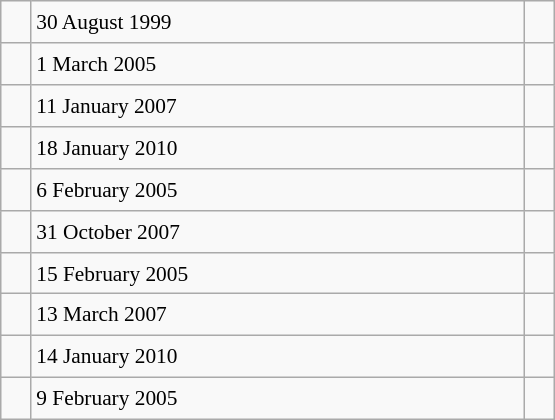<table class="wikitable" style="font-size: 89%; float: left; width: 26em; margin-right: 1em; height: 280px">
<tr>
<td></td>
<td>30 August 1999</td>
<td></td>
</tr>
<tr>
<td></td>
<td>1 March 2005</td>
<td></td>
</tr>
<tr>
<td></td>
<td>11 January 2007</td>
<td></td>
</tr>
<tr>
<td></td>
<td>18 January 2010</td>
<td></td>
</tr>
<tr>
<td></td>
<td>6 February 2005</td>
<td></td>
</tr>
<tr>
<td></td>
<td>31 October 2007</td>
<td></td>
</tr>
<tr>
<td></td>
<td>15 February 2005</td>
<td></td>
</tr>
<tr>
<td></td>
<td>13 March 2007</td>
<td></td>
</tr>
<tr>
<td></td>
<td>14 January 2010</td>
<td></td>
</tr>
<tr>
<td></td>
<td>9 February 2005</td>
<td></td>
</tr>
</table>
